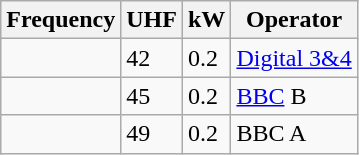<table class="wikitable sortable">
<tr>
<th>Frequency</th>
<th>UHF</th>
<th>kW</th>
<th>Operator</th>
</tr>
<tr>
<td></td>
<td>42</td>
<td>0.2</td>
<td><a href='#'>Digital 3&4</a></td>
</tr>
<tr>
<td></td>
<td>45</td>
<td>0.2</td>
<td><a href='#'>BBC</a> B</td>
</tr>
<tr>
<td></td>
<td>49</td>
<td>0.2</td>
<td>BBC A</td>
</tr>
</table>
